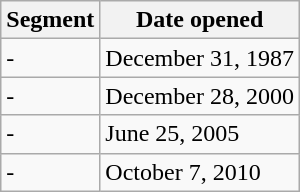<table class="wikitable" style="border-collapse: collapse; text-align: left;">
<tr>
<th>Segment</th>
<th>Date opened</th>
</tr>
<tr>
<td style="text-align: left;"> - </td>
<td>December 31, 1987</td>
</tr>
<tr>
<td style="text-align: left;"> - </td>
<td>December 28, 2000</td>
</tr>
<tr>
<td style="text-align: left;"> - </td>
<td>June 25, 2005</td>
</tr>
<tr>
<td style="text-align: left;"> - </td>
<td>October 7, 2010</td>
</tr>
</table>
